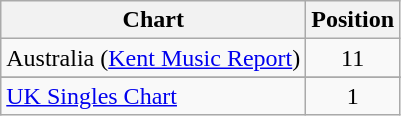<table class="wikitable sortable">
<tr>
<th>Chart</th>
<th>Position</th>
</tr>
<tr>
<td>Australia (<a href='#'>Kent Music Report</a>)</td>
<td align="center">11</td>
</tr>
<tr>
</tr>
<tr>
</tr>
<tr>
</tr>
<tr>
<td><a href='#'>UK Singles Chart</a></td>
<td align="center">1</td>
</tr>
</table>
